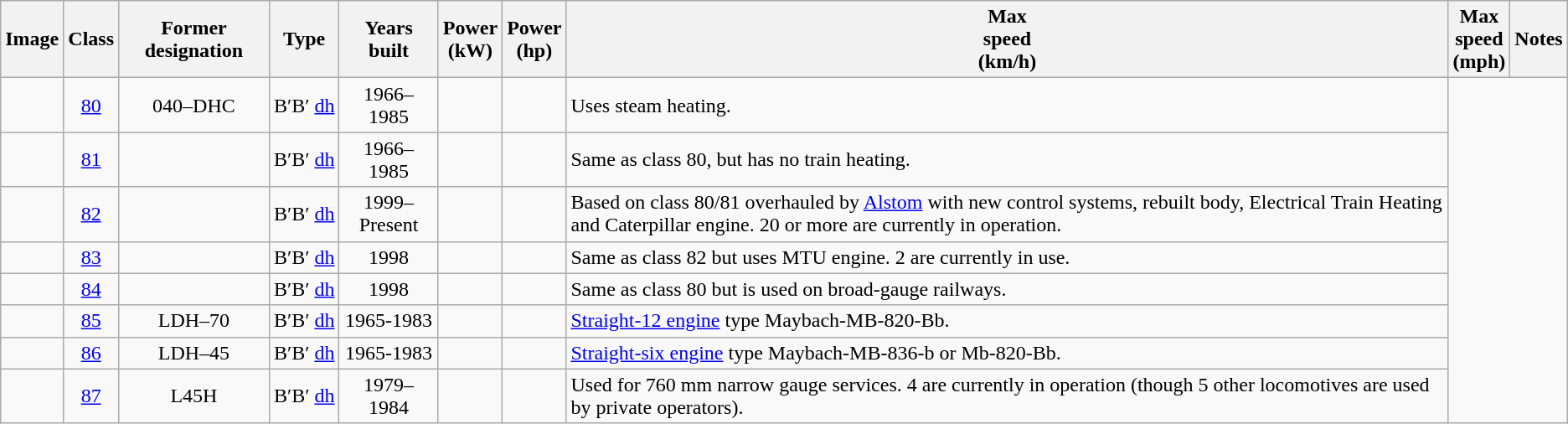<table class="wikitable" style="text-align:center">
<tr>
<th>Image</th>
<th>Class</th>
<th>Former designation</th>
<th>Type</th>
<th>Years built</th>
<th>Power<br>(kW)</th>
<th>Power<br>(hp)</th>
<th>Max<br>speed<br>(km/h)</th>
<th>Max<br>speed<br>(mph)</th>
<th>Notes</th>
</tr>
<tr>
<td></td>
<td><a href='#'>80</a></td>
<td>040–DHC</td>
<td>B′B′ <a href='#'>dh</a></td>
<td>1966–1985</td>
<td></td>
<td></td>
<td align=left>Uses steam heating.</td>
</tr>
<tr>
<td></td>
<td><a href='#'>81</a></td>
<td></td>
<td>B′B′ <a href='#'>dh</a></td>
<td>1966–1985</td>
<td></td>
<td></td>
<td align=left>Same as class 80, but has no train heating.</td>
</tr>
<tr>
<td></td>
<td><a href='#'>82</a></td>
<td></td>
<td>B′B′ <a href='#'>dh</a></td>
<td>1999–Present</td>
<td></td>
<td></td>
<td align=left>Based on class 80/81 overhauled by <a href='#'>Alstom</a> with new control systems, rebuilt body, Electrical Train Heating and Caterpillar engine. 20 or more are currently in operation.</td>
</tr>
<tr>
<td></td>
<td><a href='#'>83</a></td>
<td></td>
<td>B′B′ <a href='#'>dh</a></td>
<td>1998</td>
<td></td>
<td></td>
<td align=left>Same as class 82 but uses MTU engine. 2 are currently in use.</td>
</tr>
<tr>
<td></td>
<td><a href='#'>84</a></td>
<td></td>
<td>B′B′ <a href='#'>dh</a></td>
<td>1998</td>
<td></td>
<td></td>
<td align=left>Same as class 80 but is used on broad-gauge railways.</td>
</tr>
<tr>
<td></td>
<td><a href='#'>85</a></td>
<td>LDH–70</td>
<td>B′B′ <a href='#'>dh</a></td>
<td>1965-1983</td>
<td></td>
<td></td>
<td align=left><a href='#'>Straight-12 engine</a> type Maybach-MB-820-Bb.</td>
</tr>
<tr>
<td></td>
<td><a href='#'>86</a></td>
<td>LDH–45</td>
<td>B′B′ <a href='#'>dh</a></td>
<td>1965-1983</td>
<td></td>
<td></td>
<td align=left><a href='#'>Straight-six engine</a> type Maybach-MB-836-b or Mb-820-Bb.</td>
</tr>
<tr>
<td></td>
<td><a href='#'>87</a></td>
<td>L45H</td>
<td>B′B′ <a href='#'>dh</a></td>
<td>1979–1984</td>
<td></td>
<td></td>
<td align=left>Used for 760 mm narrow gauge services. 4 are currently in operation (though 5 other locomotives are used by private operators).</td>
</tr>
</table>
